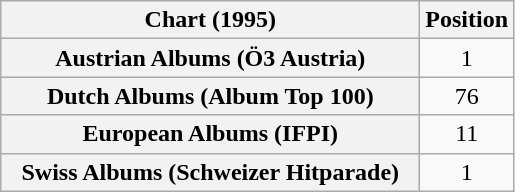<table class="wikitable sortable plainrowheaders" style="text-align:center">
<tr>
<th scope="col" style="width:17em;">Chart (1995)</th>
<th scope="col">Position</th>
</tr>
<tr>
<th scope="row">Austrian Albums (Ö3 Austria)</th>
<td>1</td>
</tr>
<tr>
<th scope="row">Dutch Albums (Album Top 100)</th>
<td>76</td>
</tr>
<tr>
<th scope="row">European Albums (IFPI)</th>
<td>11</td>
</tr>
<tr>
<th scope="row">Swiss Albums (Schweizer Hitparade)</th>
<td>1</td>
</tr>
</table>
